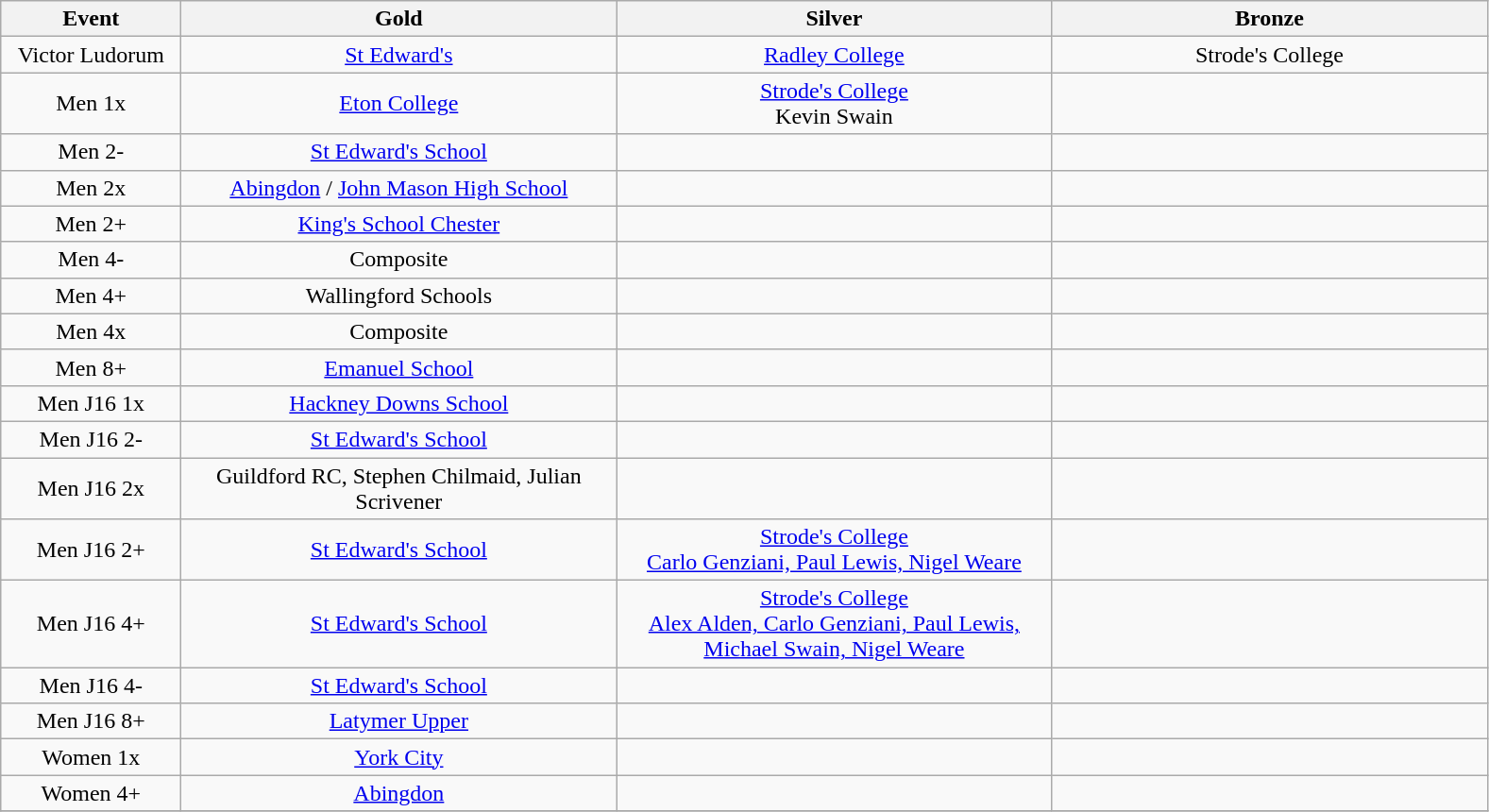<table class="wikitable" style="text-align:center">
<tr>
<th width=120>Event</th>
<th width=300>Gold</th>
<th width=300>Silver</th>
<th width=300>Bronze</th>
</tr>
<tr>
<td>Victor Ludorum</td>
<td><a href='#'>St Edward's</a></td>
<td><a href='#'>Radley College</a></td>
<td>Strode's College</td>
</tr>
<tr>
<td>Men 1x</td>
<td><a href='#'>Eton College</a></td>
<td><a href='#'>Strode's College</a><br>Kevin Swain</td>
<td></td>
</tr>
<tr>
<td>Men 2-</td>
<td><a href='#'>St Edward's School</a></td>
<td></td>
<td></td>
</tr>
<tr>
<td>Men 2x</td>
<td><a href='#'>Abingdon</a> / <a href='#'>John Mason High School</a></td>
<td></td>
<td></td>
</tr>
<tr>
<td>Men 2+</td>
<td><a href='#'>King's School Chester</a></td>
<td></td>
<td></td>
</tr>
<tr>
<td>Men 4-</td>
<td>Composite</td>
<td></td>
<td></td>
</tr>
<tr>
<td>Men 4+</td>
<td>Wallingford Schools</td>
<td></td>
<td></td>
</tr>
<tr>
<td>Men 4x</td>
<td>Composite</td>
<td></td>
<td></td>
</tr>
<tr>
<td>Men 8+</td>
<td><a href='#'>Emanuel School</a></td>
<td></td>
<td></td>
</tr>
<tr>
<td>Men J16 1x</td>
<td><a href='#'>Hackney Downs School</a></td>
<td></td>
<td></td>
</tr>
<tr>
<td>Men J16 2-</td>
<td><a href='#'>St Edward's School</a></td>
<td></td>
<td></td>
</tr>
<tr>
<td>Men J16 2x</td>
<td>Guildford RC, Stephen Chilmaid, Julian Scrivener</td>
<td></td>
<td></td>
</tr>
<tr>
<td>Men J16 2+</td>
<td><a href='#'>St Edward's School</a></td>
<td><a href='#'>Strode's College</a><br><a href='#'>Carlo Genziani, Paul Lewis, Nigel Weare</a></td>
<td></td>
</tr>
<tr>
<td>Men J16 4+</td>
<td><a href='#'>St Edward's School</a></td>
<td><a href='#'>Strode's College</a><br><a href='#'>Alex Alden, Carlo Genziani, Paul Lewis, Michael Swain, Nigel Weare</a></td>
<td></td>
</tr>
<tr>
<td>Men J16 4-</td>
<td><a href='#'>St Edward's School</a></td>
<td></td>
<td></td>
</tr>
<tr>
<td>Men J16 8+</td>
<td><a href='#'>Latymer Upper</a></td>
<td></td>
<td></td>
</tr>
<tr>
<td>Women 1x</td>
<td><a href='#'>York City</a></td>
<td></td>
<td></td>
</tr>
<tr>
<td>Women 4+</td>
<td><a href='#'>Abingdon</a></td>
<td></td>
<td></td>
</tr>
<tr>
</tr>
</table>
